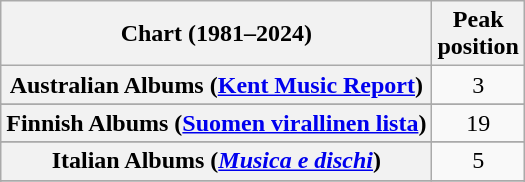<table class="wikitable sortable plainrowheaders" style="text-align:center">
<tr>
<th scope="col">Chart (1981–2024)</th>
<th scope="col">Peak<br>position</th>
</tr>
<tr>
<th scope="row">Australian Albums (<a href='#'>Kent Music Report</a>)</th>
<td>3</td>
</tr>
<tr>
</tr>
<tr>
</tr>
<tr>
<th scope="row">Finnish Albums (<a href='#'>Suomen virallinen lista</a>)</th>
<td>19</td>
</tr>
<tr>
</tr>
<tr>
<th scope="row">Italian Albums (<em><a href='#'>Musica e dischi</a></em>)</th>
<td>5</td>
</tr>
<tr>
</tr>
<tr>
</tr>
<tr>
</tr>
<tr>
</tr>
<tr>
</tr>
<tr>
</tr>
<tr>
</tr>
</table>
